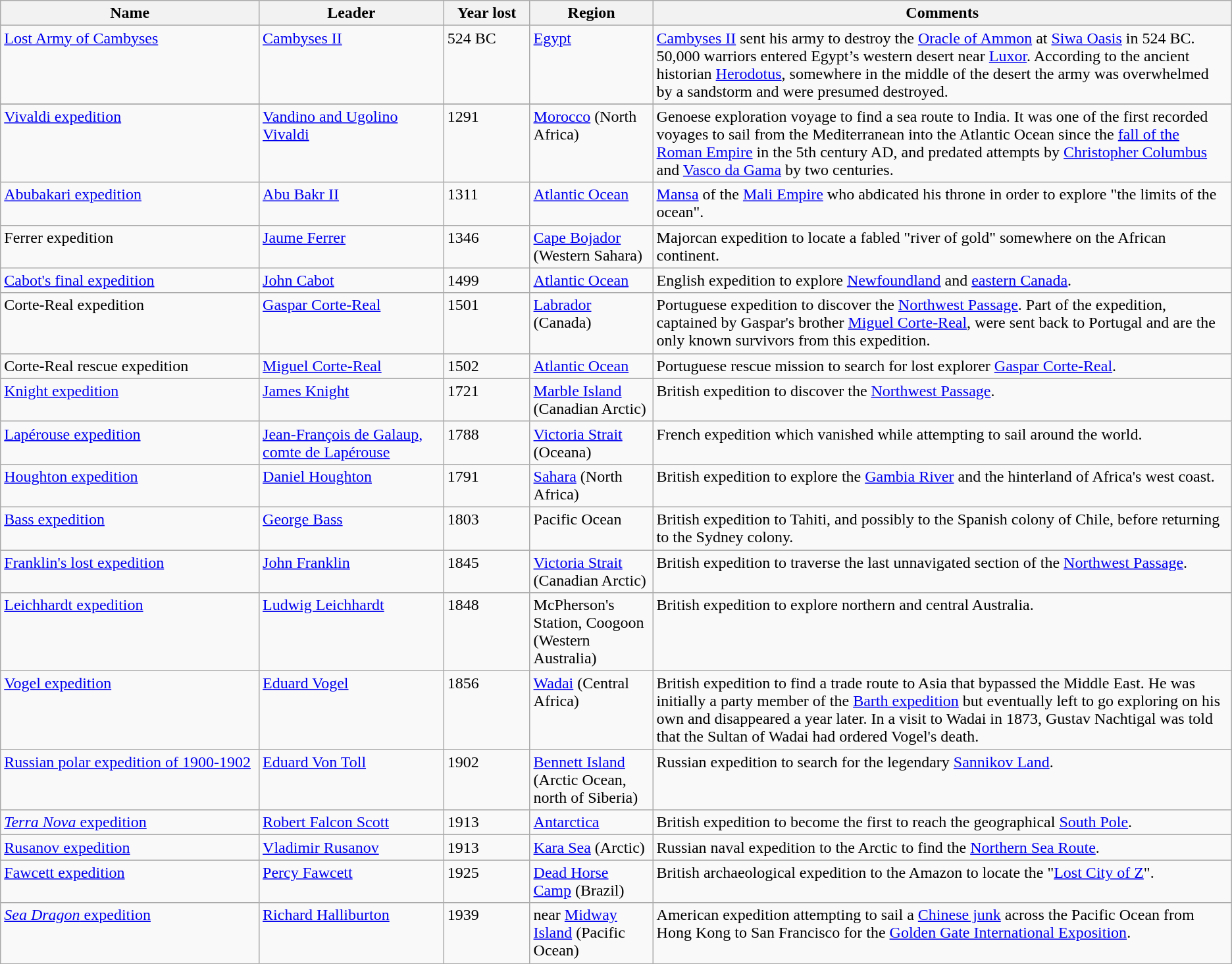<table class="sortable wikitable">
<tr>
<th style="width:21%;">Name</th>
<th style="width:15%;">Leader</th>
<th style="width:7%;">Year lost</th>
<th style="width:10%;">Region</th>
<th style="width:55%;">Comments</th>
</tr>
<tr valign="top">
<td><a href='#'>Lost Army of Cambyses</a></td>
<td><a href='#'>Cambyses II</a></td>
<td>524 BC</td>
<td><a href='#'>Egypt</a></td>
<td> <a href='#'>Cambyses II</a> sent his army to destroy the <a href='#'>Oracle of Ammon</a> at <a href='#'>Siwa Oasis</a> in 524 BC. 50,000 warriors entered Egypt’s western desert near <a href='#'>Luxor</a>. According to the ancient historian <a href='#'>Herodotus</a>, somewhere in the middle of the desert the army was overwhelmed by a sandstorm and were presumed destroyed.</td>
</tr>
<tr valign="top">
</tr>
<tr valign="top">
<td><a href='#'>Vivaldi expedition</a></td>
<td><a href='#'>Vandino and Ugolino Vivaldi</a></td>
<td>1291</td>
<td><a href='#'>Morocco</a> (North Africa)</td>
<td> Genoese exploration voyage to find a sea route to India. It was one of the first recorded voyages to sail from the Mediterranean into the Atlantic Ocean since the <a href='#'>fall of the Roman Empire</a> in the 5th century AD, and predated attempts by <a href='#'>Christopher Columbus</a> and <a href='#'>Vasco da Gama</a> by two centuries.</td>
</tr>
<tr valign="top">
<td><a href='#'>Abubakari expedition</a></td>
<td><a href='#'>Abu Bakr II</a></td>
<td>1311</td>
<td><a href='#'>Atlantic Ocean</a></td>
<td> <a href='#'>Mansa</a> of the <a href='#'>Mali Empire</a> who abdicated his throne in order to explore "the limits of the ocean".</td>
</tr>
<tr valign="top">
<td>Ferrer expedition</td>
<td><a href='#'>Jaume Ferrer</a></td>
<td>1346</td>
<td><a href='#'>Cape Bojador</a> (Western Sahara)</td>
<td> Majorcan expedition to locate a fabled "river of gold" somewhere on the African continent.</td>
</tr>
<tr valign="top">
<td><a href='#'>Cabot's final expedition</a></td>
<td><a href='#'>John Cabot</a></td>
<td>1499</td>
<td><a href='#'>Atlantic Ocean</a></td>
<td> English expedition to explore <a href='#'>Newfoundland</a> and <a href='#'>eastern Canada</a>.</td>
</tr>
<tr valign="top">
<td>Corte-Real expedition</td>
<td><a href='#'>Gaspar Corte-Real</a></td>
<td>1501</td>
<td><a href='#'>Labrador</a> (Canada)</td>
<td> Portuguese expedition to discover the <a href='#'>Northwest Passage</a>. Part of the expedition, captained by Gaspar's brother <a href='#'>Miguel Corte-Real</a>, were sent back to Portugal and are the only known survivors from this expedition.</td>
</tr>
<tr valign="top">
<td>Corte-Real rescue expedition</td>
<td><a href='#'>Miguel Corte-Real</a></td>
<td>1502</td>
<td><a href='#'>Atlantic Ocean</a></td>
<td> Portuguese rescue mission to search for lost explorer <a href='#'>Gaspar Corte-Real</a>.</td>
</tr>
<tr valign="top">
<td><a href='#'>Knight expedition</a></td>
<td><a href='#'>James Knight</a></td>
<td>1721</td>
<td><a href='#'>Marble Island</a> (Canadian Arctic)</td>
<td> British expedition to discover the <a href='#'>Northwest Passage</a>.</td>
</tr>
<tr valign="top">
<td><a href='#'>Lapérouse expedition</a></td>
<td><a href='#'>Jean-François de Galaup, comte de Lapérouse</a></td>
<td>1788</td>
<td><a href='#'>Victoria Strait</a> (Oceana)</td>
<td> French expedition which vanished while attempting to sail around the world.</td>
</tr>
<tr valign="top">
<td><a href='#'>Houghton expedition</a></td>
<td><a href='#'>Daniel Houghton</a></td>
<td>1791</td>
<td><a href='#'>Sahara</a> (North Africa)</td>
<td> British expedition to explore the <a href='#'>Gambia River</a> and the hinterland of Africa's west coast.</td>
</tr>
<tr valign="top">
<td><a href='#'>Bass expedition</a></td>
<td><a href='#'>George Bass</a></td>
<td>1803</td>
<td>Pacific Ocean</td>
<td> British expedition to Tahiti, and possibly to the Spanish colony of Chile, before returning to the Sydney colony.</td>
</tr>
<tr valign="top">
<td><a href='#'>Franklin's lost expedition</a></td>
<td><a href='#'>John Franklin</a></td>
<td>1845</td>
<td><a href='#'>Victoria Strait</a> (Canadian Arctic)</td>
<td> British expedition to traverse the last unnavigated section of the <a href='#'>Northwest Passage</a>.</td>
</tr>
<tr valign="top">
<td><a href='#'>Leichhardt expedition</a></td>
<td><a href='#'>Ludwig Leichhardt</a></td>
<td>1848</td>
<td>McPherson's Station, Coogoon (Western Australia)</td>
<td> British expedition to explore northern and central Australia.</td>
</tr>
<tr valign="top">
<td><a href='#'>Vogel expedition</a></td>
<td><a href='#'>Eduard Vogel</a></td>
<td>1856</td>
<td><a href='#'>Wadai</a> (Central Africa)</td>
<td> British expedition to find a trade route to Asia that bypassed the Middle East. He was initially a party member of the <a href='#'>Barth expedition</a> but eventually left to go exploring on his own and disappeared a year later. In a visit to Wadai in 1873, Gustav Nachtigal was told that the Sultan of Wadai had ordered Vogel's death.</td>
</tr>
<tr valign="top">
<td><a href='#'>Russian polar expedition of 1900-1902</a></td>
<td><a href='#'>Eduard Von Toll</a></td>
<td>1902</td>
<td><a href='#'>Bennett Island</a> (Arctic Ocean, north of Siberia)</td>
<td> Russian expedition to search for the legendary <a href='#'>Sannikov Land</a>.</td>
</tr>
<tr valign="top">
<td><a href='#'><em>Terra Nova</em> expedition</a></td>
<td><a href='#'>Robert Falcon Scott</a></td>
<td>1913</td>
<td><a href='#'>Antarctica</a></td>
<td> British expedition to become the first to reach the geographical <a href='#'>South Pole</a>.</td>
</tr>
<tr valign="top">
<td><a href='#'>Rusanov expedition</a></td>
<td><a href='#'>Vladimir Rusanov</a></td>
<td>1913</td>
<td><a href='#'>Kara Sea</a> (Arctic)</td>
<td> Russian naval expedition to the Arctic to find the <a href='#'>Northern Sea Route</a>.</td>
</tr>
<tr valign="top">
<td><a href='#'>Fawcett expedition</a></td>
<td><a href='#'>Percy Fawcett</a></td>
<td>1925</td>
<td><a href='#'>Dead Horse Camp</a> (Brazil)</td>
<td> British archaeological expedition to the Amazon to locate the "<a href='#'>Lost City of Z</a>".</td>
</tr>
<tr valign="top">
<td><a href='#'><em>Sea Dragon</em> expedition</a></td>
<td><a href='#'>Richard Halliburton</a></td>
<td>1939</td>
<td>near <a href='#'>Midway Island</a> (Pacific Ocean)</td>
<td> American expedition attempting to sail a <a href='#'>Chinese junk</a> across the Pacific Ocean from Hong Kong to San Francisco for the <a href='#'>Golden Gate International Exposition</a>.</td>
</tr>
</table>
